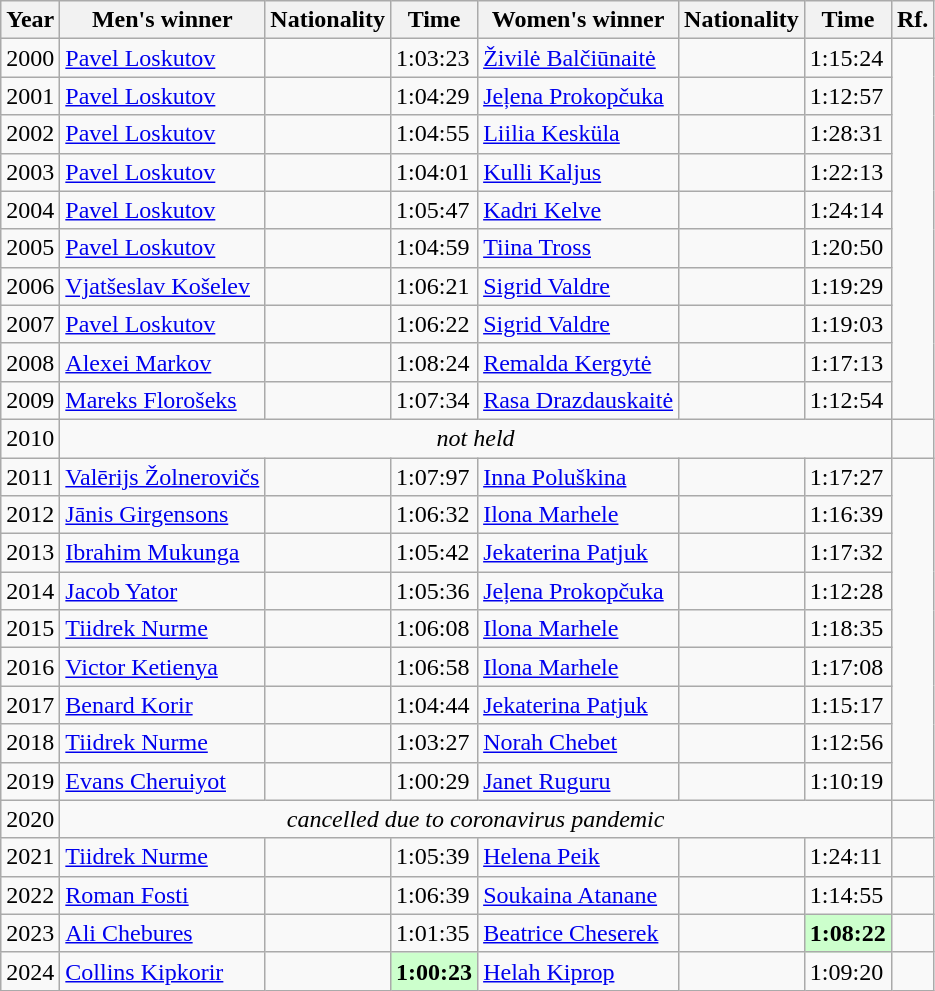<table class="wikitable sortable">
<tr>
<th>Year</th>
<th>Men's winner</th>
<th>Nationality</th>
<th>Time</th>
<th>Women's winner</th>
<th>Nationality</th>
<th>Time</th>
<th class="unsortable">Rf.</th>
</tr>
<tr>
<td>2000</td>
<td><a href='#'>Pavel Loskutov</a></td>
<td></td>
<td>1:03:23</td>
<td><a href='#'>Živilė Balčiūnaitė</a></td>
<td></td>
<td>1:15:24</td>
</tr>
<tr>
<td>2001</td>
<td><a href='#'>Pavel Loskutov</a></td>
<td></td>
<td>1:04:29</td>
<td><a href='#'>Jeļena Prokopčuka</a></td>
<td></td>
<td>1:12:57</td>
</tr>
<tr>
<td>2002</td>
<td><a href='#'>Pavel Loskutov</a></td>
<td></td>
<td>1:04:55</td>
<td><a href='#'>Liilia Kesküla</a></td>
<td></td>
<td>1:28:31</td>
</tr>
<tr>
<td>2003</td>
<td><a href='#'>Pavel Loskutov</a></td>
<td></td>
<td>1:04:01</td>
<td><a href='#'>Kulli Kaljus</a></td>
<td></td>
<td>1:22:13</td>
</tr>
<tr>
<td>2004</td>
<td><a href='#'>Pavel Loskutov</a></td>
<td></td>
<td>1:05:47</td>
<td><a href='#'>Kadri Kelve</a></td>
<td></td>
<td>1:24:14</td>
</tr>
<tr>
<td>2005</td>
<td><a href='#'>Pavel Loskutov</a></td>
<td></td>
<td>1:04:59</td>
<td><a href='#'>Tiina Tross</a></td>
<td></td>
<td>1:20:50</td>
</tr>
<tr>
<td>2006</td>
<td><a href='#'>Vjatšeslav Košelev</a></td>
<td></td>
<td>1:06:21</td>
<td><a href='#'>Sigrid Valdre</a></td>
<td></td>
<td>1:19:29</td>
</tr>
<tr>
<td>2007</td>
<td><a href='#'>Pavel Loskutov</a></td>
<td></td>
<td>1:06:22</td>
<td><a href='#'>Sigrid Valdre</a></td>
<td></td>
<td>1:19:03</td>
</tr>
<tr>
<td>2008</td>
<td><a href='#'>Alexei Markov</a></td>
<td></td>
<td>1:08:24</td>
<td><a href='#'>Remalda Kergytė</a></td>
<td></td>
<td>1:17:13</td>
</tr>
<tr>
<td>2009</td>
<td><a href='#'>Mareks Florošeks</a></td>
<td></td>
<td>1:07:34</td>
<td><a href='#'>Rasa Drazdauskaitė</a></td>
<td></td>
<td>1:12:54</td>
</tr>
<tr>
<td>2010</td>
<td colspan="6" align="center"><em>not held</em></td>
<td></td>
</tr>
<tr>
<td>2011</td>
<td><a href='#'>Valērijs Žolnerovičs</a></td>
<td></td>
<td>1:07:97</td>
<td><a href='#'>Inna Poluškina</a></td>
<td></td>
<td>1:17:27</td>
</tr>
<tr>
<td>2012</td>
<td><a href='#'>Jānis Girgensons</a></td>
<td></td>
<td>1:06:32</td>
<td><a href='#'>Ilona Marhele</a></td>
<td></td>
<td>1:16:39</td>
</tr>
<tr>
<td>2013</td>
<td><a href='#'>Ibrahim Mukunga</a></td>
<td></td>
<td>1:05:42</td>
<td><a href='#'>Jekaterina Patjuk</a></td>
<td></td>
<td>1:17:32</td>
</tr>
<tr>
<td>2014</td>
<td><a href='#'>Jacob Yator</a></td>
<td></td>
<td>1:05:36</td>
<td><a href='#'>Jeļena Prokopčuka</a></td>
<td></td>
<td>1:12:28</td>
</tr>
<tr>
<td>2015</td>
<td><a href='#'>Tiidrek Nurme</a></td>
<td></td>
<td>1:06:08</td>
<td><a href='#'>Ilona Marhele</a></td>
<td></td>
<td>1:18:35</td>
</tr>
<tr>
<td>2016</td>
<td><a href='#'>Victor Ketienya</a></td>
<td></td>
<td>1:06:58</td>
<td><a href='#'>Ilona Marhele</a></td>
<td></td>
<td>1:17:08</td>
</tr>
<tr>
<td>2017</td>
<td><a href='#'>Benard Korir</a></td>
<td></td>
<td>1:04:44</td>
<td><a href='#'>Jekaterina Patjuk</a></td>
<td></td>
<td>1:15:17</td>
</tr>
<tr>
<td>2018</td>
<td><a href='#'>Tiidrek Nurme</a></td>
<td></td>
<td>1:03:27</td>
<td><a href='#'>Norah Chebet</a></td>
<td></td>
<td>1:12:56</td>
</tr>
<tr>
<td>2019</td>
<td><a href='#'>Evans Cheruiyot</a></td>
<td></td>
<td>1:00:29</td>
<td><a href='#'>Janet Ruguru</a></td>
<td></td>
<td>1:10:19</td>
</tr>
<tr>
<td>2020</td>
<td colspan="6" align="center"><em>cancelled due to coronavirus pandemic</em></td>
<td></td>
</tr>
<tr>
<td>2021</td>
<td><a href='#'>Tiidrek Nurme</a></td>
<td></td>
<td>1:05:39</td>
<td><a href='#'>Helena Peik</a></td>
<td></td>
<td>1:24:11</td>
<td></td>
</tr>
<tr>
<td>2022</td>
<td><a href='#'>Roman Fosti</a></td>
<td></td>
<td>1:06:39</td>
<td><a href='#'>Soukaina Atanane</a></td>
<td></td>
<td>1:14:55</td>
<td></td>
</tr>
<tr>
<td>2023</td>
<td><a href='#'>Ali Chebures</a></td>
<td></td>
<td>1:01:35</td>
<td><a href='#'>Beatrice Cheserek</a></td>
<td></td>
<td bgcolor="#CCFFCC"><strong>1:08:22</strong></td>
<td></td>
</tr>
<tr>
<td>2024</td>
<td><a href='#'>Collins Kipkorir</a></td>
<td></td>
<td bgcolor="#CCFFCC"><strong>1:00:23</strong></td>
<td><a href='#'>Helah Kiprop</a></td>
<td></td>
<td>1:09:20</td>
<td></td>
</tr>
</table>
